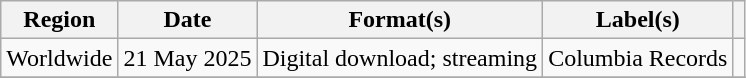<table class="wikitable sortable plainrowheaders">
<tr>
<th scope="col">Region</th>
<th scope="col">Date</th>
<th scope="col">Format(s)</th>
<th scope="col">Label(s)</th>
<th scope="col"></th>
</tr>
<tr>
<td>Worldwide</td>
<td>21 May 2025</td>
<td>Digital download; streaming</td>
<td>Columbia Records</td>
<td></td>
</tr>
<tr>
</tr>
</table>
